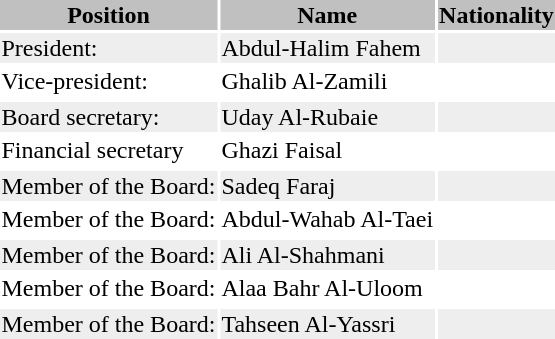<table class="toccolours">
<tr>
<th bgcolor=silver>Position</th>
<th bgcolor=silver>Name</th>
<th bgcolor=silver>Nationality</th>
</tr>
<tr bgcolor=#eeeeee>
<td>President:</td>
<td>Abdul-Halim Fahem</td>
<td></td>
</tr>
<tr>
<td>Vice-president:</td>
<td>Ghalib Al-Zamili</td>
<td></td>
</tr>
<tr>
</tr>
<tr bgcolor=#eeeeee>
<td>Board secretary:</td>
<td>Uday Al-Rubaie</td>
<td></td>
</tr>
<tr>
<td>Financial secretary</td>
<td>Ghazi Faisal</td>
<td></td>
</tr>
<tr>
</tr>
<tr bgcolor=#eeeeee>
<td>Member of the Board:</td>
<td>Sadeq Faraj</td>
<td></td>
</tr>
<tr>
<td>Member of the Board:</td>
<td>Abdul-Wahab Al-Taei</td>
<td></td>
</tr>
<tr>
</tr>
<tr bgcolor=#eeeeee>
<td>Member of the Board:</td>
<td>Ali Al-Shahmani</td>
<td></td>
</tr>
<tr>
<td>Member of the Board:</td>
<td>Alaa Bahr Al-Uloom</td>
<td></td>
</tr>
<tr>
</tr>
<tr bgcolor=#eeeeee>
<td>Member of the Board:</td>
<td>Tahseen Al-Yassri</td>
<td></td>
</tr>
<tr>
</tr>
</table>
